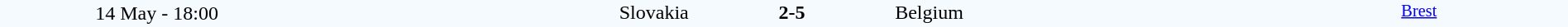<table style="width: 100%; background:#F5FAFF;" cellspacing="0">
<tr>
<td align=center rowspan=3 width=20%>14 May - 18:00</td>
</tr>
<tr>
<td width=24% align=right>Slovakia</td>
<td align=center width=13%><strong>2-5</strong></td>
<td width=24%>Belgium</td>
<td style=font-size:85% rowspan=3 valign=top align=center><a href='#'>Brest</a></td>
</tr>
<tr style=font-size:85%>
<td align=right valign=top></td>
<td></td>
<td></td>
</tr>
</table>
